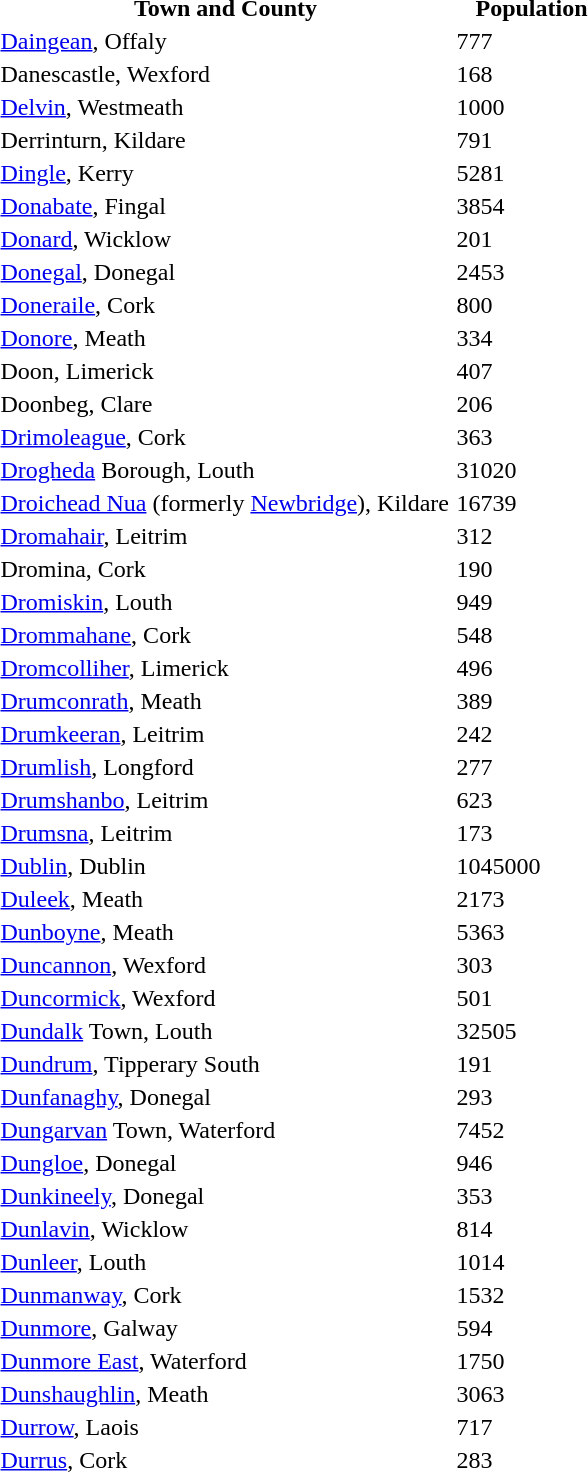<table>
<tr>
<th style="width:300px;align:left;">Town and County</th>
<th style="width:100px;align:right;">Population</th>
</tr>
<tr>
<td><a href='#'>Daingean</a>, Offaly</td>
<td>777</td>
</tr>
<tr>
<td>Danescastle, Wexford</td>
<td>168</td>
</tr>
<tr>
<td><a href='#'>Delvin</a>, Westmeath</td>
<td>1000</td>
</tr>
<tr>
<td>Derrinturn, Kildare</td>
<td>791</td>
</tr>
<tr>
<td><a href='#'>Dingle</a>, Kerry</td>
<td>5281</td>
</tr>
<tr>
<td><a href='#'>Donabate</a>, Fingal</td>
<td>3854</td>
</tr>
<tr>
<td><a href='#'>Donard</a>, Wicklow</td>
<td>201</td>
</tr>
<tr>
<td><a href='#'>Donegal</a>, Donegal</td>
<td>2453</td>
</tr>
<tr>
<td><a href='#'>Doneraile</a>, Cork</td>
<td>800</td>
</tr>
<tr>
<td><a href='#'>Donore</a>, Meath</td>
<td>334</td>
</tr>
<tr>
<td>Doon, Limerick</td>
<td>407</td>
</tr>
<tr>
<td>Doonbeg, Clare</td>
<td>206</td>
</tr>
<tr>
<td><a href='#'>Drimoleague</a>, Cork</td>
<td>363</td>
</tr>
<tr>
<td><a href='#'>Drogheda</a> Borough, Louth</td>
<td>31020</td>
</tr>
<tr>
<td><a href='#'>Droichead Nua</a>  (formerly <a href='#'>Newbridge</a>), Kildare</td>
<td>16739</td>
</tr>
<tr>
<td><a href='#'>Dromahair</a>, Leitrim</td>
<td>312</td>
</tr>
<tr>
<td>Dromina, Cork</td>
<td>190</td>
</tr>
<tr>
<td><a href='#'>Dromiskin</a>, Louth</td>
<td>949</td>
</tr>
<tr>
<td><a href='#'>Drommahane</a>, Cork</td>
<td>548</td>
</tr>
<tr>
<td><a href='#'>Dromcolliher</a>, Limerick</td>
<td>496</td>
</tr>
<tr>
<td><a href='#'>Drumconrath</a>, Meath</td>
<td>389</td>
</tr>
<tr>
<td><a href='#'>Drumkeeran</a>, Leitrim</td>
<td>242</td>
</tr>
<tr>
<td><a href='#'>Drumlish</a>, Longford</td>
<td>277</td>
</tr>
<tr>
<td><a href='#'>Drumshanbo</a>, Leitrim</td>
<td>623</td>
</tr>
<tr>
<td><a href='#'>Drumsna</a>, Leitrim</td>
<td>173</td>
</tr>
<tr>
<td><a href='#'>Dublin</a>, Dublin</td>
<td>1045000</td>
</tr>
<tr>
<td><a href='#'>Duleek</a>, Meath</td>
<td>2173</td>
</tr>
<tr>
<td><a href='#'>Dunboyne</a>, Meath</td>
<td>5363</td>
</tr>
<tr>
<td><a href='#'>Duncannon</a>, Wexford</td>
<td>303</td>
</tr>
<tr>
<td><a href='#'>Duncormick</a>, Wexford</td>
<td>501</td>
</tr>
<tr>
<td><a href='#'>Dundalk</a> Town, Louth</td>
<td>32505</td>
</tr>
<tr>
<td><a href='#'>Dundrum</a>, Tipperary South</td>
<td>191</td>
</tr>
<tr>
<td><a href='#'>Dunfanaghy</a>, Donegal</td>
<td>293</td>
</tr>
<tr>
<td><a href='#'>Dungarvan</a> Town, Waterford</td>
<td>7452</td>
</tr>
<tr>
<td><a href='#'>Dungloe</a>, Donegal</td>
<td>946</td>
</tr>
<tr>
<td><a href='#'>Dunkineely</a>, Donegal</td>
<td>353</td>
</tr>
<tr>
<td><a href='#'>Dunlavin</a>, Wicklow</td>
<td>814</td>
</tr>
<tr>
<td><a href='#'>Dunleer</a>, Louth</td>
<td>1014</td>
</tr>
<tr>
<td><a href='#'>Dunmanway</a>, Cork</td>
<td>1532</td>
</tr>
<tr>
<td><a href='#'>Dunmore</a>, Galway</td>
<td>594</td>
</tr>
<tr>
<td><a href='#'>Dunmore East</a>, Waterford</td>
<td>1750</td>
</tr>
<tr>
<td><a href='#'>Dunshaughlin</a>, Meath</td>
<td>3063</td>
</tr>
<tr>
<td><a href='#'>Durrow</a>, Laois</td>
<td>717</td>
</tr>
<tr>
<td><a href='#'>Durrus</a>, Cork</td>
<td>283</td>
</tr>
</table>
